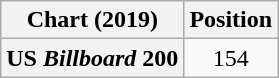<table class="wikitable plainrowheaders" style="text-align:center">
<tr>
<th scope="col">Chart (2019)</th>
<th scope="col">Position</th>
</tr>
<tr>
<th scope="row">US <em>Billboard</em> 200</th>
<td>154</td>
</tr>
</table>
